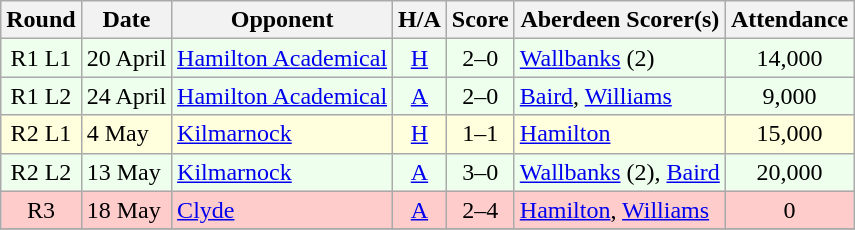<table class="wikitable" style="text-align:center">
<tr>
<th>Round</th>
<th>Date</th>
<th>Opponent</th>
<th>H/A</th>
<th>Score</th>
<th>Aberdeen Scorer(s)</th>
<th>Attendance</th>
</tr>
<tr bgcolor=#EEFFEE>
<td>R1 L1</td>
<td align=left>20 April</td>
<td align=left><a href='#'>Hamilton Academical</a></td>
<td><a href='#'>H</a></td>
<td>2–0</td>
<td align=left><a href='#'>Wallbanks</a> (2)</td>
<td>14,000</td>
</tr>
<tr bgcolor=#EEFFEE>
<td>R1 L2</td>
<td align=left>24 April</td>
<td align=left><a href='#'>Hamilton Academical</a></td>
<td><a href='#'>A</a></td>
<td>2–0</td>
<td align=left><a href='#'>Baird</a>, <a href='#'>Williams</a></td>
<td>9,000</td>
</tr>
<tr bgcolor=#FFFFDD>
<td>R2 L1</td>
<td align=left>4 May</td>
<td align=left><a href='#'>Kilmarnock</a></td>
<td><a href='#'>H</a></td>
<td>1–1</td>
<td align=left><a href='#'>Hamilton</a></td>
<td>15,000</td>
</tr>
<tr bgcolor=#EEFFEE>
<td>R2 L2</td>
<td align=left>13 May</td>
<td align=left><a href='#'>Kilmarnock</a></td>
<td><a href='#'>A</a></td>
<td>3–0</td>
<td align=left><a href='#'>Wallbanks</a> (2), <a href='#'>Baird</a></td>
<td>20,000</td>
</tr>
<tr bgcolor=#FFCCCC>
<td>R3</td>
<td align=left>18 May</td>
<td align=left><a href='#'>Clyde</a></td>
<td><a href='#'>A</a></td>
<td>2–4</td>
<td align=left><a href='#'>Hamilton</a>, <a href='#'>Williams</a></td>
<td>0</td>
</tr>
<tr>
</tr>
</table>
